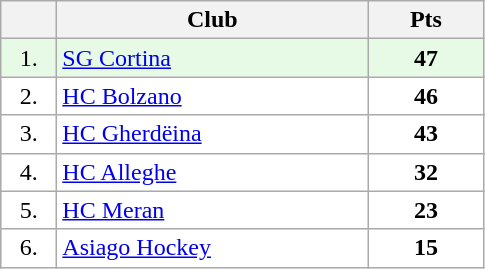<table class="wikitable">
<tr>
<th width="30"></th>
<th width="200">Club</th>
<th width="70">Pts</th>
</tr>
<tr bgcolor="#e6fae6" align="center">
<td>1.</td>
<td align="left"><a href='#'>SG Cortina</a></td>
<td><strong>47</strong></td>
</tr>
<tr bgcolor="#FFFFFF" align="center">
<td>2.</td>
<td align="left"><a href='#'>HC Bolzano</a></td>
<td><strong>46</strong></td>
</tr>
<tr bgcolor="#FFFFFF" align="center">
<td>3.</td>
<td align="left"><a href='#'>HC Gherdëina</a></td>
<td><strong>43</strong></td>
</tr>
<tr bgcolor="#FFFFFF" align="center">
<td>4.</td>
<td align="left"><a href='#'>HC Alleghe</a></td>
<td><strong>32</strong></td>
</tr>
<tr bgcolor="#FFFFFF" align="center">
<td>5.</td>
<td align="left"><a href='#'>HC Meran</a></td>
<td><strong>23</strong></td>
</tr>
<tr bgcolor="#FFFFFF" align="center">
<td>6.</td>
<td align="left"><a href='#'>Asiago Hockey</a></td>
<td><strong>15</strong></td>
</tr>
</table>
